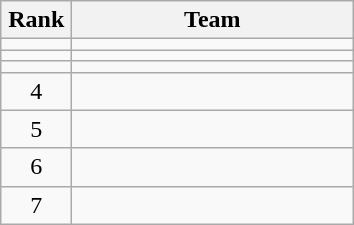<table class="wikitable" style="text-align: center;">
<tr>
<th width=40>Rank</th>
<th width=180>Team</th>
</tr>
<tr align=center>
<td></td>
<td style="text-align:left;"></td>
</tr>
<tr align=center>
<td></td>
<td style="text-align:left;"></td>
</tr>
<tr align=center>
<td></td>
<td style="text-align:left;"></td>
</tr>
<tr align=center>
<td>4</td>
<td style="text-align:left;"></td>
</tr>
<tr align=center>
<td>5</td>
<td style="text-align:left;"></td>
</tr>
<tr align=center>
<td>6</td>
<td style="text-align:left;"></td>
</tr>
<tr align=center>
<td>7</td>
<td style="text-align:left;"></td>
</tr>
</table>
